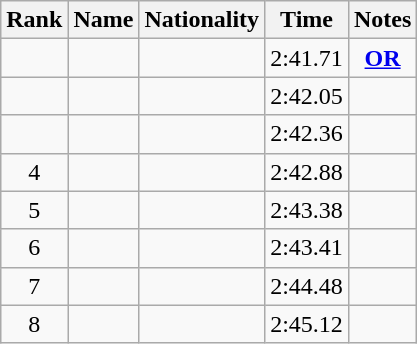<table class="wikitable sortable" style="text-align:center">
<tr>
<th>Rank</th>
<th>Name</th>
<th>Nationality</th>
<th>Time</th>
<th class="unsortable">Notes</th>
</tr>
<tr>
<td></td>
<td align="left"></td>
<td align="left"></td>
<td>2:41.71</td>
<td><strong><a href='#'>OR</a></strong></td>
</tr>
<tr>
<td></td>
<td align="left"></td>
<td align="left"></td>
<td>2:42.05</td>
<td></td>
</tr>
<tr>
<td></td>
<td align="left"></td>
<td align="left"></td>
<td>2:42.36</td>
<td></td>
</tr>
<tr>
<td>4</td>
<td align="left"></td>
<td align="left"></td>
<td>2:42.88</td>
<td></td>
</tr>
<tr>
<td>5</td>
<td align="left"></td>
<td align="left"></td>
<td>2:43.38</td>
<td></td>
</tr>
<tr>
<td>6</td>
<td align="left"></td>
<td align="left"></td>
<td>2:43.41</td>
<td></td>
</tr>
<tr>
<td>7</td>
<td align="left"></td>
<td align="left"></td>
<td>2:44.48</td>
<td></td>
</tr>
<tr>
<td>8</td>
<td align="left"></td>
<td align="left"></td>
<td>2:45.12</td>
<td></td>
</tr>
</table>
